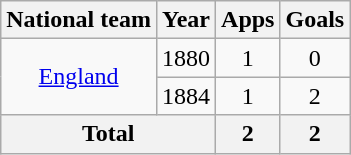<table class=wikitable style="text-align: center">
<tr>
<th>National team</th>
<th>Year</th>
<th>Apps</th>
<th>Goals</th>
</tr>
<tr>
<td rowspan=2><a href='#'>England</a></td>
<td>1880</td>
<td>1</td>
<td>0</td>
</tr>
<tr>
<td>1884</td>
<td>1</td>
<td>2</td>
</tr>
<tr>
<th colspan=2>Total</th>
<th>2</th>
<th>2</th>
</tr>
</table>
